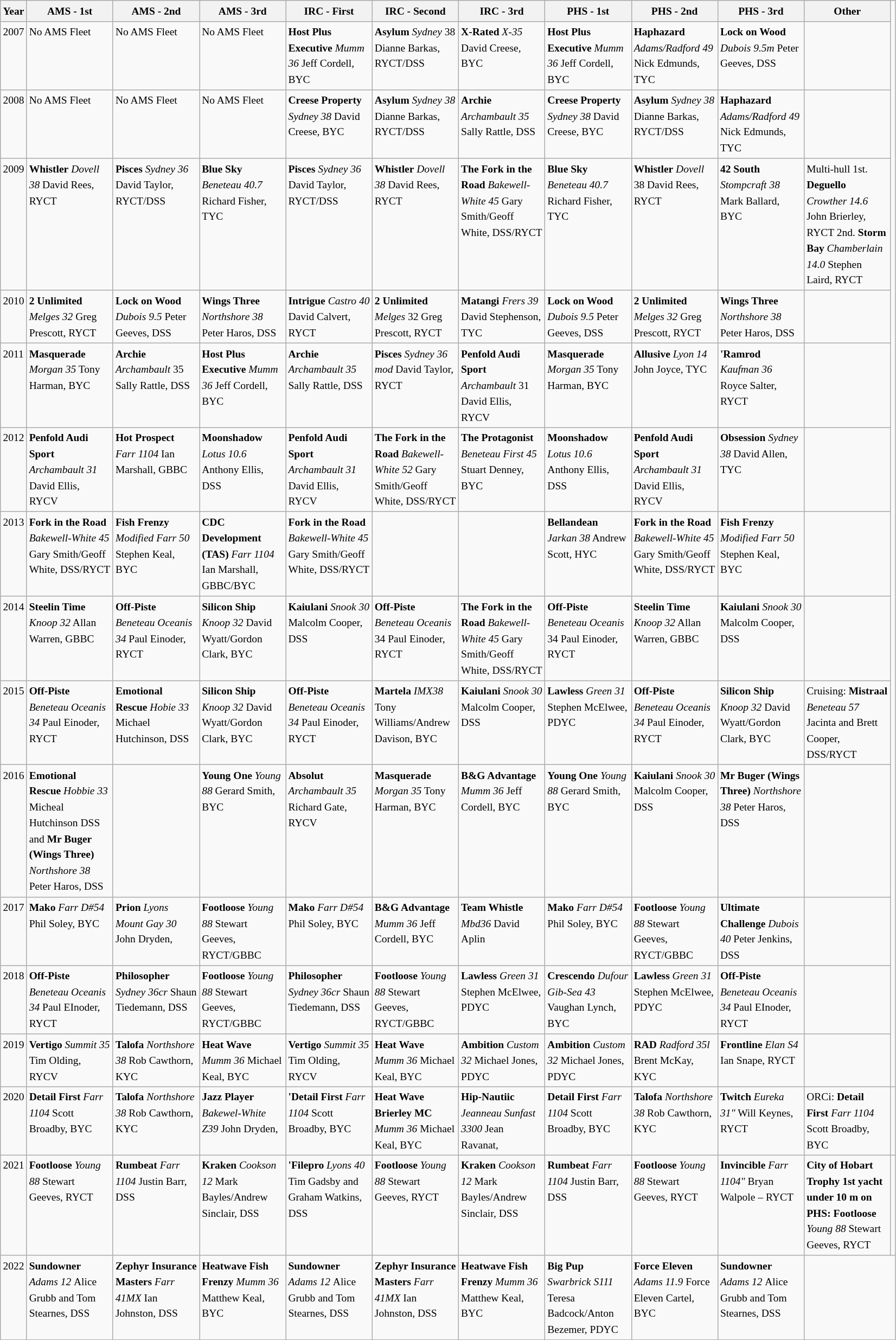<table class="wikitable sortable" style=font-size:small;line-height:1.5>
<tr>
<th scope="col" style="width: 20px;">Year</th>
<th scope="col" style="width: 100px;">AMS - 1st</th>
<th scope="col" style="width: 100px;">AMS - 2nd</th>
<th scope="col" style="width: 100px;">AMS - 3rd</th>
<th scope="col" style="width: 100px;">IRC - First</th>
<th scope="col" style="width: 100px;">IRC - Second</th>
<th scope="col" style="width: 100px;">IRC - 3rd</th>
<th scope="col" style="width: 100px;">PHS - 1st</th>
<th scope="col" style="width: 100px;">PHS - 2nd</th>
<th scope="col" style="width: 100px;">PHS - 3rd</th>
<th scope="col" style="width: 100px;">Other</th>
</tr>
<tr style="vertical-align: top;">
<td>2007</td>
<td>No AMS Fleet</td>
<td>No AMS Fleet</td>
<td>No AMS Fleet</td>
<td><strong>Host Plus Executive</strong> <em>Mumm 36</em> Jeff Cordell, BYC</td>
<td><strong>Asylum</strong> <em>Sydney</em> 38 Dianne Barkas, RYCT/DSS</td>
<td><strong>X-Rated</strong> <em>X-35</em> David Creese, BYC</td>
<td><strong>Host Plus Executive</strong> <em>Mumm 36</em> Jeff Cordell, BYC</td>
<td><strong>Haphazard</strong> <em>Adams/Radford 49</em> Nick Edmunds, TYC</td>
<td><strong>Lock on Wood</strong> <em>Dubois 9.5m</em> Peter Geeves, DSS</td>
<td></td>
</tr>
<tr style="vertical-align: top;">
<td>2008</td>
<td>No AMS Fleet</td>
<td>No AMS Fleet</td>
<td>No AMS Fleet</td>
<td><strong>Creese Property</strong> <em>Sydney 38</em> David Creese, BYC</td>
<td><strong>Asylum</strong> <em>Sydney 38</em> Dianne Barkas, RYCT/DSS</td>
<td><strong>Archie</strong> <em>Archambault 35</em> Sally Rattle, DSS</td>
<td><strong>Creese Property</strong> <em>Sydney 38</em> David Creese, BYC</td>
<td><strong>Asylum</strong> <em>Sydney 38</em> Dianne Barkas, RYCT/DSS</td>
<td><strong>Haphazard</strong> <em>Adams/Radford 49</em> Nick Edmunds, TYC</td>
<td></td>
</tr>
<tr style="vertical-align: top;">
<td>2009</td>
<td><strong>Whistler</strong> <em>Dovell 38</em> David Rees, RYCT</td>
<td><strong>Pisces</strong> <em>Sydney 36</em> David Taylor, RYCT/DSS</td>
<td><strong>Blue Sky</strong> <em>Beneteau 40.7</em>  Richard Fisher, TYC</td>
<td><strong>Pisces</strong> <em>Sydney 36</em> David Taylor, RYCT/DSS</td>
<td><strong>Whistler</strong> <em>Dovell 38</em>  David Rees, RYCT</td>
<td><strong>The Fork in the Road</strong> <em>Bakewell-White 45</em> Gary Smith/Geoff White, DSS/RYCT</td>
<td><strong>Blue Sky</strong> <em>Beneteau 40.7</em> Richard Fisher, TYC</td>
<td><strong>Whistler</strong> <em>Dovell</em> 38 David Rees, RYCT</td>
<td><strong>42 South</strong> <em>Stompcraft 38</em> Mark Ballard, BYC</td>
<td>Multi-hull 1st. <strong>Deguello</strong> <em>Crowther 14.6</em> John Brierley, RYCT 2nd. <strong>Storm Bay</strong> <em>Chamberlain 14.0</em> Stephen Laird, RYCT</td>
</tr>
<tr style="vertical-align: top;">
<td>2010</td>
<td><strong>2 Unlimited</strong> <em>Melges 32</em> Greg Prescott, RYCT</td>
<td><strong>Lock on Wood</strong> <em>Dubois 9.5</em> Peter Geeves, DSS</td>
<td><strong>Wings Three</strong> <em>Northshore 38</em> Peter Haros, DSS</td>
<td><strong>Intrigue</strong> <em>Castro 40</em> David Calvert, RYCT</td>
<td><strong>2 Unlimited</strong> <em>Melges</em> 32 Greg Prescott, RYCT</td>
<td><strong>Matangi</strong> <em>Frers 39</em> David Stephenson, TYC</td>
<td><strong>Lock on Wood</strong> <em>Dubois 9.5</em> Peter Geeves, DSS</td>
<td><strong>2 Unlimited</strong> <em>Melges 32</em> Greg Prescott, RYCT</td>
<td><strong>Wings Three</strong> <em>Northshore 38</em> Peter Haros, DSS</td>
<td></td>
</tr>
<tr style="vertical-align: top;">
<td>2011</td>
<td><strong>Masquerade</strong> <em>Morgan 35</em> Tony Harman, BYC</td>
<td><strong>Archie</strong> <em>Archambault</em> 35 Sally Rattle, DSS</td>
<td><strong>Host Plus Executive</strong> <em>Mumm 36</em> Jeff Cordell, BYC</td>
<td><strong>Archie</strong> <em>Archambault 35</em> Sally Rattle, DSS</td>
<td><strong>Pisces</strong> <em>Sydney 36 mod</em> David Taylor, RYCT</td>
<td><strong>Penfold Audi Sport</strong> <em>Archambault</em> 31 David Ellis, RYCV</td>
<td><strong>Masquerade</strong> <em>Morgan 35</em> Tony Harman, BYC</td>
<td><strong>Allusive</strong> <em>Lyon 14</em> John Joyce, TYC</td>
<td><strong>'Ramrod</strong> <em>Kaufman 36</em> Royce Salter, RYCT</td>
<td></td>
</tr>
<tr style="vertical-align: top;">
<td>2012</td>
<td><strong>Penfold Audi Sport</strong> <em>Archambault 31</em> David Ellis, RYCV</td>
<td><strong>Hot Prospect</strong> <em>Farr 1104</em> Ian Marshall, GBBC</td>
<td><strong>Moonshadow</strong> <em>Lotus 10.6</em> Anthony Ellis, DSS</td>
<td><strong>Penfold Audi Sport</strong> <em>Archambault 31</em> David Ellis, RYCV</td>
<td><strong>The Fork in the Road</strong> <em>Bakewell-White 52</em> Gary Smith/Geoff White, DSS/RYCT</td>
<td><strong>The Protagonist</strong> <em>Beneteau First 45</em> Stuart Denney, BYC</td>
<td><strong>Moonshadow</strong> <em>Lotus 10.6</em> Anthony Ellis, DSS</td>
<td><strong>Penfold Audi Sport</strong> <em>Archambault 31</em> David Ellis, RYCV</td>
<td><strong>Obsession</strong> <em>Sydney 38</em> David Allen, TYC</td>
<td></td>
</tr>
<tr style="vertical-align: top;">
<td>2013</td>
<td><strong>Fork in the Road</strong> <em>Bakewell-White 45</em> Gary Smith/Geoff White, DSS/RYCT</td>
<td><strong>Fish Frenzy</strong> <em>Modified Farr 50</em> Stephen Keal, BYC</td>
<td><strong>CDC Development (TAS)</strong> <em>Farr 1104</em> Ian Marshall, GBBC/BYC</td>
<td><strong>Fork in the Road</strong> <em>Bakewell-White 45</em> Gary Smith/Geoff White, DSS/RYCT</td>
<td></td>
<td></td>
<td><strong>Bellandean</strong> <em>Jarkan 38</em> Andrew Scott, HYC</td>
<td><strong>Fork in the Road</strong> <em>Bakewell-White 45</em> Gary Smith/Geoff White, DSS/RYCT</td>
<td><strong>Fish Frenzy</strong> <em>Modified Farr 50</em> Stephen Keal, BYC</td>
<td></td>
</tr>
<tr style="vertical-align: top;">
<td>2014</td>
<td><strong>Steelin Time</strong> <em>Knoop 32</em> Allan Warren, GBBC</td>
<td><strong>Off-Piste</strong> <em>Beneteau Oceanis 34</em> Paul Einoder, RYCT</td>
<td><strong>Silicon Ship</strong> <em>Knoop 32</em> David Wyatt/Gordon Clark, BYC</td>
<td><strong>Kaiulani</strong> <em>Snook 30</em> Malcolm Cooper, DSS</td>
<td><strong>Off-Piste</strong> <em>Beneteau Oceanis</em> 34 Paul Einoder, RYCT</td>
<td><strong>The Fork in the Road</strong> <em>Bakewell-White 45</em> Gary Smith/Geoff White, DSS/RYCT</td>
<td><strong>Off-Piste</strong> <em>Beneteau Oceanis</em> 34 Paul Einoder, RYCT</td>
<td><strong>Steelin Time</strong> <em>Knoop 32</em> Allan Warren, GBBC</td>
<td><strong>Kaiulani</strong> <em>Snook 30</em> Malcolm Cooper, DSS</td>
<td></td>
</tr>
<tr style="vertical-align: top;">
<td>2015</td>
<td><strong>Off-Piste</strong> <em>Beneteau Oceanis 34</em> Paul Einoder, RYCT</td>
<td><strong>Emotional Rescue</strong> <em>Hobie 33</em> Michael Hutchinson, DSS</td>
<td><strong>Silicon Ship</strong> <em>Knoop 32</em> David Wyatt/Gordon Clark, BYC</td>
<td><strong>Off-Piste</strong> <em>Beneteau Oceanis 34</em> Paul Einoder, RYCT</td>
<td><strong>Martela</strong> <em>IMX38</em> Tony Williams/Andrew Davison, BYC</td>
<td><strong>Kaiulani</strong> <em>Snook 30</em> Malcolm Cooper, DSS</td>
<td><strong>Lawless</strong> <em>Green 31</em> Stephen McElwee, PDYC</td>
<td><strong>Off-Piste</strong> <em>Beneteau Oceanis 34</em> Paul Einoder, RYCT</td>
<td><strong>Silicon Ship</strong> <em>Knoop 32</em> David Wyatt/Gordon Clark, BYC</td>
<td>Cruising: <strong>Mistraal</strong> <em>Beneteau 57</em> Jacinta and Brett Cooper, DSS/RYCT</td>
</tr>
<tr style="vertical-align: top;">
<td>2016</td>
<td><strong>Emotional Rescue</strong> <em>Hobbie 33</em> Micheal Hutchinson DSS and <strong>Mr Buger (Wings Three)</strong> <em>Northshore 38</em> Peter Haros, DSS</td>
<td></td>
<td><strong>Young One</strong> <em>Young 88</em> Gerard Smith, BYC</td>
<td><strong>Absolut</strong> <em>Archambault 35</em> Richard Gate, RYCV</td>
<td><strong>Masquerade</strong> <em>Morgan 35</em> Tony Harman, BYC</td>
<td><strong>B&G Advantage</strong> <em>Mumm 36</em> Jeff Cordell, BYC</td>
<td><strong>Young One</strong> <em>Young 88</em> Gerard Smith, BYC</td>
<td><strong>Kaiulani</strong> <em>Snook 30</em> Malcolm Cooper, DSS</td>
<td><strong>Mr Buger (Wings Three)</strong> <em>Northshore 38</em> Peter Haros, DSS</td>
<td></td>
</tr>
<tr style="vertical-align: top;">
<td>2017</td>
<td><strong>Mako</strong> <em>Farr D#54</em> Phil Soley, BYC</td>
<td><strong>Prion</strong> <em>Lyons Mount Gay 30 </em> John Dryden,</td>
<td><strong>Footloose </strong> <em>Young 88 </em> Stewart Geeves, RYCT/GBBC</td>
<td><strong>Mako</strong> <em>Farr D#54</em> Phil Soley, BYC</td>
<td><strong>B&G Advantage</strong> <em>Mumm 36</em> Jeff Cordell, BYC</td>
<td><strong>Team Whistle </strong> <em>Mbd36</em> David Aplin</td>
<td><strong>Mako</strong> <em>Farr D#54</em> Phil Soley, BYC</td>
<td><strong>Footloose </strong> <em>Young 88 </em> Stewart Geeves, RYCT/GBBC</td>
<td><strong>Ultimate Challenge </strong> <em>Dubois 40</em>  Peter Jenkins, DSS</td>
<td></td>
</tr>
<tr style="vertical-align: top;">
<td>2018</td>
<td><strong>Off-Piste</strong> <em>Beneteau Oceanis 34</em> Paul EInoder, RYCT</td>
<td><strong>Philosopher</strong> <em>Sydney 36cr </em> Shaun Tiedemann, DSS</td>
<td><strong>Footloose </strong> <em>Young 88 </em> Stewart Geeves, RYCT/GBBC</td>
<td><strong>Philosopher</strong> <em>Sydney 36cr </em> Shaun Tiedemann, DSS</td>
<td><strong>Footloose </strong> <em>Young 88 </em> Stewart Geeves, RYCT/GBBC</td>
<td><strong>Lawless </strong> <em>Green 31 </em> Stephen McElwee, PDYC</td>
<td><strong>Crescendo</strong> <em>Dufour Gib-Sea 43</em> Vaughan Lynch, BYC</td>
<td><strong>Lawless </strong> <em>Green 31 </em> Stephen McElwee, PDYC</td>
<td><strong>Off-Piste</strong> <em>Beneteau Oceanis 34</em> Paul EInoder, RYCT</td>
<td></td>
</tr>
<tr style="vertical-align: top;">
<td>2019</td>
<td><strong>Vertigo</strong> <em>Summit 35</em> Tim Olding, RYCV</td>
<td><strong>Talofa</strong> <em> Northshore 38 </em> Rob Cawthorn, KYC</td>
<td><strong>Heat Wave</strong> <em> Mumm 36 </em> Michael Keal, BYC</td>
<td><strong>Vertigo</strong> <em>Summit 35 </em> Tim Olding, RYCV</td>
<td><strong>Heat Wave </strong> <em> Mumm 36 </em> Michael Keal, BYC</td>
<td><strong>Ambition </strong> <em>Custom 32 </em> Michael Jones, PDYC</td>
<td><strong>Ambition </strong> <em>Custom 32 </em> Michael  Jones, PDYC</td>
<td><strong>RAD</strong> <em>Radford 35l </em> Brent McKay, KYC</td>
<td><strong>Frontline</strong> <em>Elan S4</em> Ian Snape, RYCT</td>
<td></td>
</tr>
<tr style="vertical-align: top;">
<td>2020</td>
<td><strong>Detail First</strong> <em>Farr 1104</em> Scott Broadby, BYC</td>
<td><strong>Talofa</strong> <em> Northshore 38 </em> Rob Cawthorn, KYC</td>
<td><strong>Jazz Player</strong> <em> Bakewel-White Z39 </em> John Dryden,</td>
<td><strong>'Detail First</strong> <em>Farr 1104</em> Scott Broadby, BYC</td>
<td><strong>Heat Wave Brierley MC </strong> <em> Mumm 36 </em> Michael Keal, BYC</td>
<td><strong>Hip-Nautiic </strong> <em>Jeanneau Sunfast 3300 </em> Jean Ravanat,</td>
<td><strong>Detail First</strong> <em>Farr 1104</em> Scott Broadby, BYC</td>
<td><strong>Talofa</strong> <em> Northshore 38 </em> Rob Cawthorn, KYC</td>
<td><strong>Twitch</strong> <em>Eureka 31"</em> Will Keynes, RYCT</td>
<td>ORCi: <strong>Detail First</strong> <em>Farr 1104</em> Scott Broadby, BYC</td>
<td></td>
</tr>
<tr style="vertical-align: top;">
<td>2021</td>
<td><strong>Footloose</strong> <em>Young 88</em> Stewart Geeves, RYCT</td>
<td><strong>Rumbeat</strong> <em> Farr 1104 </em> Justin Barr, DSS</td>
<td><strong>Kraken</strong> <em> Cookson 12 </em> Mark Bayles/Andrew Sinclair, DSS</td>
<td><strong>'Filepro</strong> <em>Lyons 40</em> Tim Gadsby and Graham Watkins, DSS</td>
<td><strong>Footloose </strong> <em> Young 88 </em> Stewart Geeves, RYCT</td>
<td><strong>Kraken</strong> <em> Cookson 12 </em> Mark Bayles/Andrew Sinclair, DSS</td>
<td><strong>Rumbeat</strong> <em> Farr 1104 </em> Justin Barr, DSS</td>
<td><strong>Footloose</strong> <em>Young 88</em> Stewart Geeves, RYCT</td>
<td><strong>Invincible</strong> <em>Farr 1104"</em> Bryan Walpole – RYCT</td>
<td><strong>City of Hobart Trophy 1st yacht under 10 m on PHS:</strong> <strong>Footloose </strong> <em> Young 88 </em> Stewart Geeves, RYCT</td>
<td></td>
</tr>
<tr style="vertical-align: top;">
<td>2022</td>
<td> <strong>Sundowner</strong> <em> Adams 12 </em> Alice Grubb and Tom Stearnes, DSS</td>
<td> <strong>Zephyr Insurance Masters </strong> <em> Farr 41MX </em> Ian Johnston, DSS</td>
<td>  <strong>Heatwave Fish Frenzy</strong> <em> Mumm 36 </em> Matthew Keal, BYC</td>
<td><strong>Sundowner</strong> <em> Adams 12 </em> Alice Grubb and Tom Stearnes, DSS</td>
<td><strong>Zephyr Insurance Masters </strong> <em> Farr 41MX </em> Ian Johnston, DSS</td>
<td><strong>Heatwave Fish Frenzy</strong> <em> Mumm 36 </em> Matthew Keal, BYC</td>
<td><strong>Big Pup</strong> <em> Swarbrick S111 </em> Teresa Badcock/Anton Bezemer, PDYC</td>
<td><strong>Force Eleven</strong> <em> Adams 11.9 </em> Force Eleven Cartel, BYC</td>
<td><strong>Sundowner</strong> <em> Adams 12 </em> Alice Grubb and Tom Stearnes, DSS</td>
</tr>
</table>
